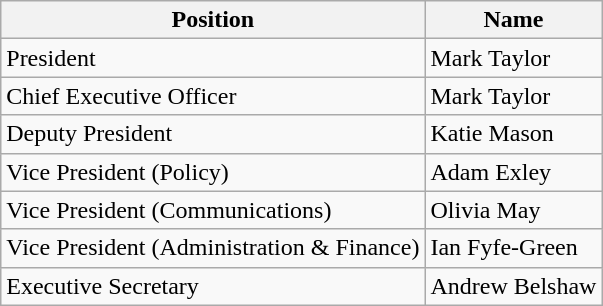<table class="wikitable">
<tr>
<th>Position</th>
<th>Name</th>
</tr>
<tr>
<td>President</td>
<td>Mark Taylor</td>
</tr>
<tr>
<td>Chief Executive Officer</td>
<td>Mark Taylor</td>
</tr>
<tr>
<td>Deputy President</td>
<td>Katie Mason</td>
</tr>
<tr>
<td>Vice President (Policy)</td>
<td>Adam Exley</td>
</tr>
<tr>
<td>Vice President (Communications)</td>
<td>Olivia May</td>
</tr>
<tr>
<td>Vice President (Administration & Finance)</td>
<td>Ian Fyfe-Green</td>
</tr>
<tr>
<td>Executive Secretary</td>
<td>Andrew Belshaw</td>
</tr>
</table>
